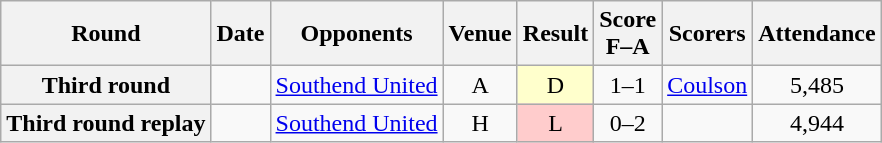<table class="wikitable plainrowheaders sortable" style="text-align:center">
<tr>
<th scope="col">Round</th>
<th scope="col">Date</th>
<th scope="col">Opponents</th>
<th scope="col">Venue</th>
<th scope="col">Result</th>
<th scope="col">Score<br>F–A</th>
<th scope="col" class="unsortable">Scorers</th>
<th scope="col">Attendance</th>
</tr>
<tr>
<th scope="row">Third round</th>
<td align="left"></td>
<td align="left"><a href='#'>Southend United</a></td>
<td>A</td>
<td bgcolor="#FFFFCC">D</td>
<td>1–1</td>
<td align="left"><a href='#'>Coulson</a></td>
<td>5,485</td>
</tr>
<tr>
<th scope="row">Third round replay</th>
<td align="left"></td>
<td align="left"><a href='#'>Southend United</a></td>
<td>H</td>
<td bgcolor="#FFCCCC">L</td>
<td>0–2</td>
<td></td>
<td>4,944</td>
</tr>
</table>
